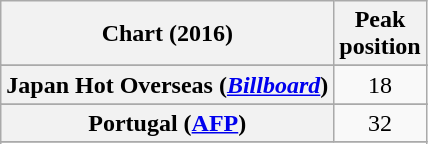<table class="wikitable sortable plainrowheaders">
<tr>
<th scope="col">Chart (2016)</th>
<th scope="col">Peak<br>position</th>
</tr>
<tr>
</tr>
<tr>
</tr>
<tr>
</tr>
<tr>
</tr>
<tr>
</tr>
<tr>
</tr>
<tr>
</tr>
<tr>
<th scope="row">Japan Hot Overseas (<em><a href='#'>Billboard</a></em>)</th>
<td align="center">18</td>
</tr>
<tr>
</tr>
<tr>
</tr>
<tr>
<th scope="row">Portugal (<a href='#'>AFP</a>)</th>
<td align="center">32</td>
</tr>
<tr>
</tr>
<tr>
</tr>
<tr>
</tr>
<tr>
</tr>
<tr>
</tr>
<tr>
</tr>
</table>
